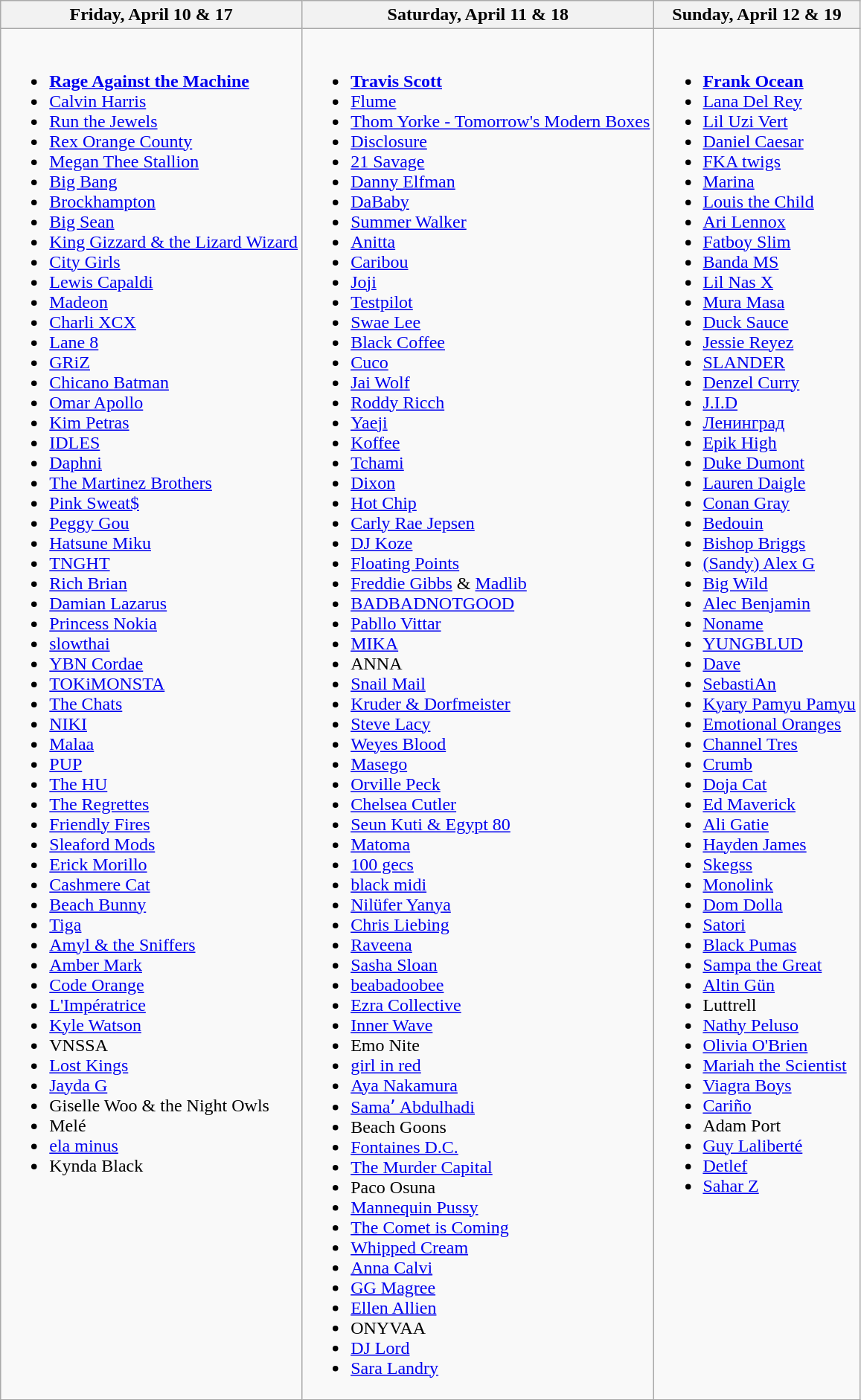<table class="wikitable">
<tr>
<th>Friday, April 10 & 17</th>
<th>Saturday, April 11 & 18</th>
<th>Sunday, April 12 & 19</th>
</tr>
<tr valign="top">
<td><br><ul><li><strong><a href='#'>Rage Against the Machine</a></strong></li><li><a href='#'>Calvin Harris</a></li><li><a href='#'>Run the Jewels</a></li><li><a href='#'>Rex Orange County</a></li><li><a href='#'>Megan Thee Stallion</a></li><li><a href='#'>Big Bang</a></li><li><a href='#'>Brockhampton</a></li><li><a href='#'>Big Sean</a></li><li><a href='#'>King Gizzard & the Lizard Wizard</a></li><li><a href='#'>City Girls</a></li><li><a href='#'>Lewis Capaldi</a></li><li><a href='#'>Madeon</a></li><li><a href='#'>Charli XCX</a></li><li><a href='#'>Lane 8</a></li><li><a href='#'>GRiZ</a></li><li><a href='#'>Chicano Batman</a></li><li><a href='#'>Omar Apollo</a></li><li><a href='#'>Kim Petras</a></li><li><a href='#'>IDLES</a></li><li><a href='#'>Daphni</a></li><li><a href='#'>The Martinez Brothers</a></li><li><a href='#'>Pink Sweat$</a></li><li><a href='#'>Peggy Gou</a></li><li><a href='#'>Hatsune Miku</a></li><li><a href='#'>TNGHT</a></li><li><a href='#'>Rich Brian</a></li><li><a href='#'>Damian Lazarus</a></li><li><a href='#'>Princess Nokia</a></li><li><a href='#'>slowthai</a></li><li><a href='#'>YBN Cordae</a></li><li><a href='#'>TOKiMONSTA</a></li><li><a href='#'>The Chats</a></li><li><a href='#'>NIKI</a></li><li><a href='#'>Malaa</a></li><li><a href='#'>PUP</a></li><li><a href='#'>The HU</a></li><li><a href='#'>The Regrettes</a></li><li><a href='#'>Friendly Fires</a></li><li><a href='#'>Sleaford Mods</a></li><li><a href='#'>Erick Morillo</a></li><li><a href='#'>Cashmere Cat</a></li><li><a href='#'>Beach Bunny</a></li><li><a href='#'>Tiga</a></li><li><a href='#'>Amyl & the Sniffers</a></li><li><a href='#'>Amber Mark</a></li><li><a href='#'>Code Orange</a></li><li><a href='#'>L'Impératrice</a></li><li><a href='#'>Kyle Watson</a></li><li>VNSSA</li><li><a href='#'>Lost Kings</a></li><li><a href='#'>Jayda G</a></li><li>Giselle Woo & the Night Owls</li><li>Melé</li><li><a href='#'>ela minus</a></li><li>Kynda Black</li></ul></td>
<td><br><ul><li><strong><a href='#'>Travis Scott</a></strong></li><li><a href='#'>Flume</a></li><li><a href='#'>Thom Yorke - Tomorrow's Modern Boxes</a></li><li><a href='#'>Disclosure</a></li><li><a href='#'>21 Savage</a></li><li><a href='#'>Danny Elfman</a></li><li><a href='#'>DaBaby</a></li><li><a href='#'>Summer Walker</a></li><li><a href='#'>Anitta</a></li><li><a href='#'>Caribou</a></li><li><a href='#'>Joji</a></li><li><a href='#'>Testpilot</a></li><li><a href='#'>Swae Lee</a></li><li><a href='#'>Black Coffee</a></li><li><a href='#'>Cuco</a></li><li><a href='#'>Jai Wolf</a></li><li><a href='#'>Roddy Ricch</a></li><li><a href='#'>Yaeji</a></li><li><a href='#'>Koffee</a></li><li><a href='#'>Tchami</a></li><li><a href='#'>Dixon</a></li><li><a href='#'>Hot Chip</a></li><li><a href='#'>Carly Rae Jepsen</a></li><li><a href='#'>DJ Koze</a></li><li><a href='#'>Floating Points</a></li><li><a href='#'>Freddie Gibbs</a> & <a href='#'>Madlib</a></li><li><a href='#'>BADBADNOTGOOD</a></li><li><a href='#'>Pabllo Vittar</a></li><li><a href='#'>MIKA</a></li><li>ANNA</li><li><a href='#'>Snail Mail</a></li><li><a href='#'>Kruder & Dorfmeister</a></li><li><a href='#'>Steve Lacy</a></li><li><a href='#'>Weyes Blood</a></li><li><a href='#'>Masego</a></li><li><a href='#'>Orville Peck</a></li><li><a href='#'>Chelsea Cutler</a></li><li><a href='#'>Seun Kuti & Egypt 80</a></li><li><a href='#'>Matoma</a></li><li><a href='#'>100 gecs</a></li><li><a href='#'>black midi</a></li><li><a href='#'>Nilüfer Yanya</a></li><li><a href='#'>Chris Liebing</a></li><li><a href='#'>Raveena</a></li><li><a href='#'>Sasha Sloan</a></li><li><a href='#'>beabadoobee</a></li><li><a href='#'>Ezra Collective</a></li><li><a href='#'>Inner Wave</a></li><li>Emo Nite</li><li><a href='#'>girl in red</a></li><li><a href='#'>Aya Nakamura</a></li><li><a href='#'>Samaʼ Abdulhadi</a></li><li>Beach Goons</li><li><a href='#'>Fontaines D.C.</a></li><li><a href='#'>The Murder Capital</a></li><li>Paco Osuna</li><li><a href='#'>Mannequin Pussy</a></li><li><a href='#'>The Comet is Coming</a></li><li><a href='#'>Whipped Cream</a></li><li><a href='#'>Anna Calvi</a></li><li><a href='#'>GG Magree</a></li><li><a href='#'>Ellen Allien</a></li><li>ONYVAA</li><li><a href='#'>DJ Lord</a></li><li><a href='#'>Sara Landry</a></li></ul></td>
<td><br><ul><li><strong><a href='#'>Frank Ocean</a></strong></li><li><a href='#'>Lana Del Rey</a></li><li><a href='#'>Lil Uzi Vert</a></li><li><a href='#'>Daniel Caesar</a></li><li><a href='#'>FKA twigs</a></li><li><a href='#'>Marina</a></li><li><a href='#'>Louis the Child</a></li><li><a href='#'>Ari Lennox</a></li><li><a href='#'>Fatboy Slim</a></li><li><a href='#'>Banda MS</a></li><li><a href='#'>Lil Nas X</a></li><li><a href='#'>Mura Masa</a></li><li><a href='#'>Duck Sauce</a></li><li><a href='#'>Jessie Reyez</a></li><li><a href='#'>SLANDER</a></li><li><a href='#'>Denzel Curry</a></li><li><a href='#'>J.I.D</a></li><li><a href='#'>Ленинград</a></li><li><a href='#'>Epik High</a></li><li><a href='#'>Duke Dumont</a></li><li><a href='#'>Lauren Daigle</a></li><li><a href='#'>Conan Gray</a></li><li><a href='#'>Bedouin</a></li><li><a href='#'>Bishop Briggs</a></li><li><a href='#'>(Sandy) Alex G</a></li><li><a href='#'>Big Wild</a></li><li><a href='#'>Alec Benjamin</a></li><li><a href='#'>Noname</a></li><li><a href='#'>YUNGBLUD</a></li><li><a href='#'>Dave</a></li><li><a href='#'>SebastiAn</a></li><li><a href='#'>Kyary Pamyu Pamyu</a></li><li><a href='#'>Emotional Oranges</a></li><li><a href='#'>Channel Tres</a></li><li><a href='#'>Crumb</a></li><li><a href='#'>Doja Cat</a></li><li><a href='#'>Ed Maverick</a></li><li><a href='#'>Ali Gatie</a></li><li><a href='#'>Hayden James</a></li><li><a href='#'>Skegss</a></li><li><a href='#'>Monolink</a></li><li><a href='#'>Dom Dolla</a></li><li><a href='#'>Satori</a></li><li><a href='#'>Black Pumas</a></li><li><a href='#'>Sampa the Great</a></li><li><a href='#'>Altin Gün</a></li><li>Luttrell</li><li><a href='#'>Nathy Peluso</a></li><li><a href='#'>Olivia O'Brien</a></li><li><a href='#'>Mariah the Scientist</a></li><li><a href='#'>Viagra Boys</a></li><li><a href='#'>Cariño</a></li><li>Adam Port</li><li><a href='#'>Guy Laliberté</a></li><li><a href='#'>Detlef</a></li><li><a href='#'>Sahar Z</a></li></ul></td>
</tr>
</table>
